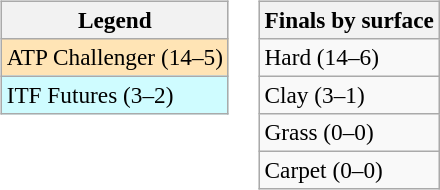<table>
<tr valign=top>
<td><br><table class=wikitable style=font-size:97%>
<tr>
<th>Legend</th>
</tr>
<tr bgcolor=moccasin>
<td>ATP Challenger (14–5)</td>
</tr>
<tr bgcolor=cffcff>
<td>ITF Futures (3–2)</td>
</tr>
</table>
</td>
<td><br><table class=wikitable style=font-size:97%>
<tr>
<th>Finals by surface</th>
</tr>
<tr>
<td>Hard (14–6)</td>
</tr>
<tr>
<td>Clay (3–1)</td>
</tr>
<tr>
<td>Grass (0–0)</td>
</tr>
<tr>
<td>Carpet (0–0)</td>
</tr>
</table>
</td>
</tr>
</table>
